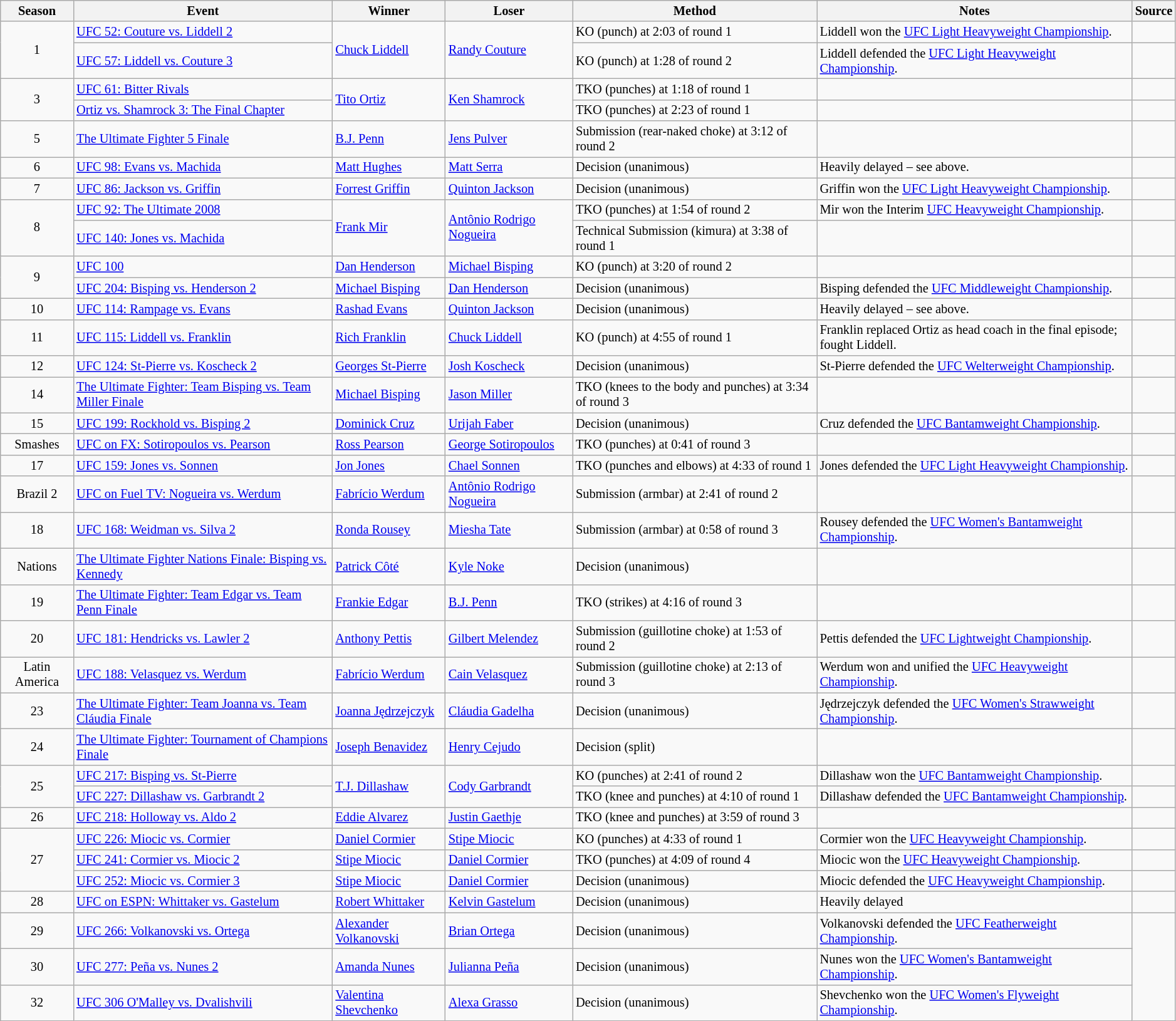<table class="wikitable sortable" style="font-size:85%; text-align:left; width:99%;">
<tr>
<th>Season</th>
<th>Event</th>
<th>Winner</th>
<th>Loser</th>
<th>Method</th>
<th>Notes</th>
<th>Source</th>
</tr>
<tr>
<td rowspan=2 align=center>1</td>
<td><a href='#'>UFC 52: Couture vs. Liddell 2</a></td>
<td rowspan=2><a href='#'>Chuck Liddell</a></td>
<td rowspan=2><a href='#'>Randy Couture</a></td>
<td>KO (punch) at 2:03 of round 1</td>
<td>Liddell won the <a href='#'>UFC Light Heavyweight Championship</a>.</td>
<td></td>
</tr>
<tr>
<td><a href='#'>UFC 57: Liddell vs. Couture 3</a></td>
<td>KO (punch) at 1:28 of round 2</td>
<td>Liddell defended the <a href='#'>UFC Light Heavyweight Championship</a>.</td>
<td></td>
</tr>
<tr>
<td rowspan=2 align=center>3</td>
<td><a href='#'>UFC 61: Bitter Rivals</a></td>
<td rowspan=2><a href='#'>Tito Ortiz</a></td>
<td rowspan=2><a href='#'>Ken Shamrock</a></td>
<td>TKO (punches) at 1:18 of round 1</td>
<td></td>
<td></td>
</tr>
<tr>
<td><a href='#'>Ortiz vs. Shamrock 3: The Final Chapter</a></td>
<td>TKO (punches) at 2:23 of round 1</td>
<td></td>
<td></td>
</tr>
<tr>
<td align=center>5</td>
<td><a href='#'>The Ultimate Fighter 5 Finale</a></td>
<td><a href='#'>B.J. Penn</a></td>
<td><a href='#'>Jens Pulver</a></td>
<td>Submission (rear-naked choke) at 3:12 of round 2</td>
<td></td>
<td></td>
</tr>
<tr>
<td align=center>6</td>
<td><a href='#'>UFC 98: Evans vs. Machida</a></td>
<td><a href='#'>Matt Hughes</a></td>
<td><a href='#'>Matt Serra</a></td>
<td>Decision (unanimous)</td>
<td>Heavily delayed – see above.</td>
<td></td>
</tr>
<tr>
<td align=center>7</td>
<td><a href='#'>UFC 86: Jackson vs. Griffin</a></td>
<td><a href='#'>Forrest Griffin</a></td>
<td><a href='#'>Quinton Jackson</a></td>
<td>Decision (unanimous)</td>
<td>Griffin won the <a href='#'>UFC Light Heavyweight Championship</a>.</td>
<td></td>
</tr>
<tr>
<td rowspan=2 align=center>8</td>
<td><a href='#'>UFC 92: The Ultimate 2008</a></td>
<td rowspan=2><a href='#'>Frank Mir</a></td>
<td rowspan=2><a href='#'>Antônio Rodrigo Nogueira</a></td>
<td>TKO (punches) at 1:54 of round 2</td>
<td>Mir won the Interim <a href='#'>UFC Heavyweight Championship</a>.</td>
<td></td>
</tr>
<tr>
<td><a href='#'>UFC 140: Jones vs. Machida</a></td>
<td>Technical Submission (kimura) at 3:38 of round 1</td>
<td></td>
<td></td>
</tr>
<tr>
<td rowspan=2 align=center>9</td>
<td><a href='#'>UFC 100</a></td>
<td><a href='#'>Dan Henderson</a></td>
<td><a href='#'>Michael Bisping</a></td>
<td>KO (punch) at 3:20 of round 2</td>
<td></td>
<td></td>
</tr>
<tr>
<td><a href='#'>UFC 204: Bisping vs. Henderson 2</a></td>
<td><a href='#'>Michael Bisping</a></td>
<td><a href='#'>Dan Henderson</a></td>
<td>Decision (unanimous)</td>
<td>Bisping defended the <a href='#'>UFC Middleweight Championship</a>.</td>
<td></td>
</tr>
<tr>
<td align=center>10</td>
<td><a href='#'>UFC 114: Rampage vs. Evans</a></td>
<td><a href='#'>Rashad Evans</a></td>
<td><a href='#'>Quinton Jackson</a></td>
<td>Decision (unanimous)</td>
<td>Heavily delayed – see above.</td>
<td></td>
</tr>
<tr>
<td align=center>11</td>
<td><a href='#'>UFC 115: Liddell vs. Franklin</a></td>
<td><a href='#'>Rich Franklin</a></td>
<td><a href='#'>Chuck Liddell</a></td>
<td>KO (punch) at 4:55 of round 1</td>
<td>Franklin replaced Ortiz as head coach in the final episode; fought Liddell.</td>
<td></td>
</tr>
<tr>
<td align=center>12</td>
<td><a href='#'>UFC 124: St-Pierre vs. Koscheck 2</a></td>
<td><a href='#'>Georges St-Pierre</a></td>
<td><a href='#'>Josh Koscheck</a></td>
<td>Decision (unanimous)</td>
<td>St-Pierre defended the <a href='#'>UFC Welterweight Championship</a>.</td>
<td></td>
</tr>
<tr>
<td align=center>14</td>
<td><a href='#'>The Ultimate Fighter: Team Bisping vs. Team Miller Finale</a></td>
<td><a href='#'>Michael Bisping</a></td>
<td><a href='#'>Jason Miller</a></td>
<td>TKO (knees to the body and punches) at 3:34 of round 3</td>
<td></td>
<td></td>
</tr>
<tr>
<td align=center>15</td>
<td><a href='#'>UFC 199: Rockhold vs. Bisping 2</a></td>
<td><a href='#'>Dominick Cruz</a></td>
<td><a href='#'>Urijah Faber</a></td>
<td>Decision (unanimous)</td>
<td>Cruz defended the <a href='#'>UFC Bantamweight Championship</a>.</td>
<td></td>
</tr>
<tr>
<td align=center>Smashes</td>
<td><a href='#'>UFC on FX: Sotiropoulos vs. Pearson</a></td>
<td><a href='#'>Ross Pearson</a></td>
<td><a href='#'>George Sotiropoulos</a></td>
<td>TKO (punches) at 0:41 of round 3</td>
<td></td>
<td></td>
</tr>
<tr>
<td align=center>17</td>
<td><a href='#'>UFC 159: Jones vs. Sonnen</a></td>
<td><a href='#'>Jon Jones</a></td>
<td><a href='#'>Chael Sonnen</a></td>
<td>TKO (punches and elbows) at 4:33 of round 1</td>
<td>Jones defended the <a href='#'>UFC Light Heavyweight Championship</a>.</td>
<td></td>
</tr>
<tr>
<td align=center>Brazil 2</td>
<td><a href='#'>UFC on Fuel TV: Nogueira vs. Werdum</a></td>
<td><a href='#'>Fabrício Werdum</a></td>
<td><a href='#'>Antônio Rodrigo Nogueira</a></td>
<td>Submission (armbar) at 2:41 of round 2</td>
<td></td>
<td></td>
</tr>
<tr>
<td align=center>18</td>
<td><a href='#'>UFC 168: Weidman vs. Silva 2</a></td>
<td><a href='#'>Ronda Rousey</a></td>
<td><a href='#'>Miesha Tate</a></td>
<td>Submission (armbar) at 0:58 of round 3</td>
<td>Rousey defended the <a href='#'>UFC Women's Bantamweight Championship</a>.</td>
<td></td>
</tr>
<tr>
<td align=center>Nations</td>
<td><a href='#'>The Ultimate Fighter Nations Finale: Bisping vs. Kennedy</a></td>
<td><a href='#'>Patrick Côté</a></td>
<td><a href='#'>Kyle Noke</a></td>
<td>Decision (unanimous)</td>
<td></td>
<td></td>
</tr>
<tr>
<td align=center>19</td>
<td><a href='#'>The Ultimate Fighter: Team Edgar vs. Team Penn Finale</a></td>
<td><a href='#'>Frankie Edgar</a></td>
<td><a href='#'>B.J. Penn</a></td>
<td>TKO (strikes) at 4:16 of round 3</td>
<td></td>
<td></td>
</tr>
<tr>
<td align=center>20</td>
<td><a href='#'>UFC 181: Hendricks vs. Lawler 2</a></td>
<td><a href='#'>Anthony Pettis</a></td>
<td><a href='#'>Gilbert Melendez</a></td>
<td>Submission (guillotine choke) at 1:53 of round 2</td>
<td>Pettis defended the <a href='#'>UFC Lightweight Championship</a>.</td>
<td></td>
</tr>
<tr>
<td align=center>Latin America</td>
<td><a href='#'>UFC 188: Velasquez vs. Werdum</a></td>
<td><a href='#'>Fabrício Werdum</a></td>
<td><a href='#'>Cain Velasquez</a></td>
<td>Submission (guillotine choke) at 2:13 of round 3</td>
<td>Werdum won and unified the <a href='#'>UFC Heavyweight Championship</a>.</td>
<td></td>
</tr>
<tr>
<td align=center>23</td>
<td><a href='#'>The Ultimate Fighter: Team Joanna vs. Team Cláudia Finale</a></td>
<td><a href='#'>Joanna Jędrzejczyk</a></td>
<td><a href='#'>Cláudia Gadelha</a></td>
<td>Decision (unanimous)</td>
<td>Jędrzejczyk defended the <a href='#'>UFC Women's Strawweight Championship</a>.</td>
<td></td>
</tr>
<tr>
<td align=center>24</td>
<td><a href='#'>The Ultimate Fighter: Tournament of Champions Finale</a></td>
<td><a href='#'>Joseph Benavidez</a></td>
<td><a href='#'>Henry Cejudo</a></td>
<td>Decision (split)</td>
<td></td>
<td></td>
</tr>
<tr>
<td rowspan=2 align=center>25</td>
<td><a href='#'>UFC 217: Bisping vs. St-Pierre</a></td>
<td rowspan=2><a href='#'>T.J. Dillashaw</a></td>
<td rowspan=2><a href='#'>Cody Garbrandt</a></td>
<td>KO (punches) at 2:41 of round 2</td>
<td>Dillashaw won the <a href='#'>UFC Bantamweight Championship</a>.</td>
<td></td>
</tr>
<tr>
<td><a href='#'>UFC 227: Dillashaw vs. Garbrandt 2</a></td>
<td>TKO (knee and punches) at 4:10 of round 1</td>
<td>Dillashaw defended the <a href='#'>UFC Bantamweight Championship</a>.</td>
<td></td>
</tr>
<tr>
<td align=center>26</td>
<td><a href='#'>UFC 218: Holloway vs. Aldo 2</a></td>
<td><a href='#'>Eddie Alvarez</a></td>
<td><a href='#'>Justin Gaethje</a></td>
<td>TKO (knee and punches) at 3:59 of round 3</td>
<td></td>
<td></td>
</tr>
<tr>
<td rowspan=3 align=center>27</td>
<td><a href='#'>UFC 226: Miocic vs. Cormier</a></td>
<td><a href='#'>Daniel Cormier</a></td>
<td><a href='#'>Stipe Miocic</a></td>
<td>KO (punches) at 4:33 of round 1</td>
<td>Cormier won the <a href='#'>UFC Heavyweight Championship</a>.</td>
<td></td>
</tr>
<tr>
<td><a href='#'>UFC 241: Cormier vs. Miocic 2</a></td>
<td><a href='#'>Stipe Miocic</a></td>
<td><a href='#'>Daniel Cormier</a></td>
<td>TKO (punches) at 4:09 of round 4</td>
<td>Miocic won the <a href='#'>UFC Heavyweight Championship</a>.</td>
<td></td>
</tr>
<tr>
<td><a href='#'>UFC 252: Miocic vs. Cormier 3</a></td>
<td><a href='#'>Stipe Miocic</a></td>
<td><a href='#'>Daniel Cormier</a></td>
<td>Decision (unanimous)</td>
<td>Miocic defended the <a href='#'>UFC Heavyweight Championship</a>.</td>
<td></td>
</tr>
<tr>
<td align=center>28</td>
<td><a href='#'>UFC on ESPN: Whittaker vs. Gastelum</a></td>
<td><a href='#'>Robert Whittaker</a></td>
<td><a href='#'>Kelvin Gastelum</a></td>
<td>Decision (unanimous)</td>
<td>Heavily delayed</td>
<td></td>
</tr>
<tr>
<td align=center>29</td>
<td><a href='#'>UFC 266: Volkanovski vs. Ortega</a></td>
<td><a href='#'>Alexander Volkanovski</a></td>
<td><a href='#'>Brian Ortega</a></td>
<td>Decision (unanimous)</td>
<td>Volkanovski defended the <a href='#'>UFC Featherweight Championship</a>.</td>
</tr>
<tr>
<td align=center>30</td>
<td><a href='#'>UFC 277: Peña vs. Nunes 2</a></td>
<td><a href='#'>Amanda Nunes</a></td>
<td><a href='#'>Julianna Peña</a></td>
<td>Decision (unanimous)</td>
<td>Nunes won the <a href='#'>UFC Women's Bantamweight Championship</a>.</td>
</tr>
<tr>
<td align=center>32</td>
<td><a href='#'>UFC 306 O'Malley vs. Dvalishvili</a></td>
<td><a href='#'>Valentina Shevchenko</a></td>
<td><a href='#'>Alexa Grasso</a></td>
<td>Decision (unanimous)</td>
<td>Shevchenko won the <a href='#'>UFC Women's Flyweight Championship</a>.</td>
</tr>
</table>
